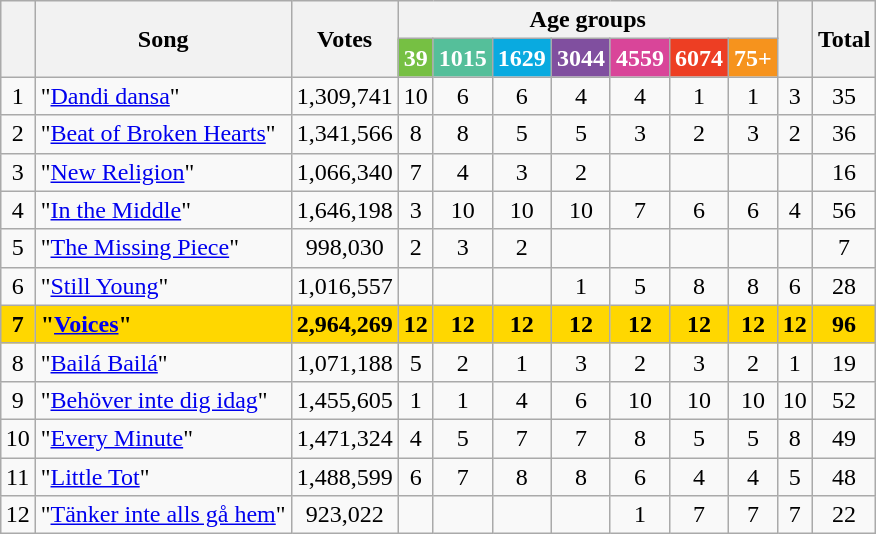<table class="wikitable" style="margin: 1em auto 1em auto; text-align:center;">
<tr>
<th rowspan="2"></th>
<th rowspan="2">Song</th>
<th rowspan="2">Votes</th>
<th colspan="7">Age groups</th>
<th rowspan="2"></th>
<th rowspan="2">Total</th>
</tr>
<tr>
<th style="background:#76C043;color:white;">39</th>
<th style="background:#55BF9A;color:white;">1015</th>
<th style="background:#09AAE0;color:white;">1629</th>
<th style="background:#804F9F;color:white;">3044</th>
<th style="background:#D94599;color:white;">4559</th>
<th style="background:#ED3E23;color:white;">6074</th>
<th style="background:#F6931D;color:white;">75+</th>
</tr>
<tr>
<td>1</td>
<td align="left">"<a href='#'>Dandi dansa</a>"</td>
<td>1,309,741</td>
<td>10</td>
<td>6</td>
<td>6</td>
<td>4</td>
<td>4</td>
<td>1</td>
<td>1</td>
<td>3</td>
<td>35</td>
</tr>
<tr>
<td>2</td>
<td align="left">"<a href='#'>Beat of Broken Hearts</a>"</td>
<td>1,341,566</td>
<td>8</td>
<td>8</td>
<td>5</td>
<td>5</td>
<td>3</td>
<td>2</td>
<td>3</td>
<td>2</td>
<td>36</td>
</tr>
<tr>
<td>3</td>
<td align="left">"<a href='#'>New Religion</a>"</td>
<td>1,066,340</td>
<td>7</td>
<td>4</td>
<td>3</td>
<td>2</td>
<td></td>
<td></td>
<td></td>
<td></td>
<td>16</td>
</tr>
<tr>
<td>4</td>
<td align="left">"<a href='#'>In the Middle</a>"</td>
<td>1,646,198</td>
<td>3</td>
<td>10</td>
<td>10</td>
<td>10</td>
<td>7</td>
<td>6</td>
<td>6</td>
<td>4</td>
<td>56</td>
</tr>
<tr>
<td>5</td>
<td align="left">"<a href='#'>The Missing Piece</a>"</td>
<td>998,030</td>
<td>2</td>
<td>3</td>
<td>2</td>
<td></td>
<td></td>
<td></td>
<td></td>
<td></td>
<td>7</td>
</tr>
<tr>
<td>6</td>
<td align="left">"<a href='#'>Still Young</a>"</td>
<td>1,016,557</td>
<td></td>
<td></td>
<td></td>
<td>1</td>
<td>5</td>
<td>8</td>
<td>8</td>
<td>6</td>
<td>28</td>
</tr>
<tr style="font-weight:bold;background:gold;">
<td>7</td>
<td align="left">"<a href='#'>Voices</a>"</td>
<td>2,964,269</td>
<td><strong>12</strong></td>
<td><strong>12</strong></td>
<td><strong>12</strong></td>
<td><strong>12</strong></td>
<td><strong>12</strong></td>
<td><strong>12</strong></td>
<td><strong>12</strong></td>
<td><strong>12</strong></td>
<td><strong>96</strong></td>
</tr>
<tr>
<td>8</td>
<td align="left">"<a href='#'>Bailá Bailá</a>"</td>
<td>1,071,188</td>
<td>5</td>
<td>2</td>
<td>1</td>
<td>3</td>
<td>2</td>
<td>3</td>
<td>2</td>
<td>1</td>
<td>19</td>
</tr>
<tr>
<td>9</td>
<td align="left">"<a href='#'>Behöver inte dig idag</a>"</td>
<td>1,455,605</td>
<td>1</td>
<td>1</td>
<td>4</td>
<td>6</td>
<td>10</td>
<td>10</td>
<td>10</td>
<td>10</td>
<td>52</td>
</tr>
<tr>
<td>10</td>
<td align="left">"<a href='#'>Every Minute</a>"</td>
<td>1,471,324</td>
<td>4</td>
<td>5</td>
<td>7</td>
<td>7</td>
<td>8</td>
<td>5</td>
<td>5</td>
<td>8</td>
<td>49</td>
</tr>
<tr>
<td>11</td>
<td align="left">"<a href='#'>Little Tot</a>"</td>
<td>1,488,599</td>
<td>6</td>
<td>7</td>
<td>8</td>
<td>8</td>
<td>6</td>
<td>4</td>
<td>4</td>
<td>5</td>
<td>48</td>
</tr>
<tr>
<td>12</td>
<td align="left">"<a href='#'>Tänker inte alls gå hem</a>"</td>
<td>923,022</td>
<td></td>
<td></td>
<td></td>
<td></td>
<td>1</td>
<td>7</td>
<td>7</td>
<td>7</td>
<td>22</td>
</tr>
</table>
